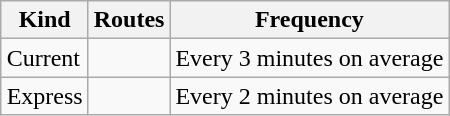<table class="wikitable" style="margin-left: auto; margin-right: auto; border: none;">
<tr>
<th>Kind</th>
<th>Routes</th>
<th>Frequency</th>
</tr>
<tr>
<td>Current</td>
<td></td>
<td>Every 3 minutes on average</td>
</tr>
<tr>
<td>Express</td>
<td></td>
<td>Every 2 minutes on average</td>
</tr>
</table>
